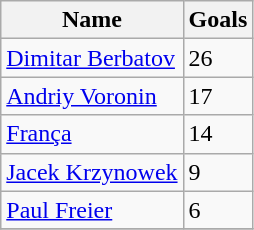<table class="wikitable">
<tr>
<th>Name</th>
<th>Goals</th>
</tr>
<tr>
<td> <a href='#'>Dimitar Berbatov</a></td>
<td>26</td>
</tr>
<tr>
<td> <a href='#'>Andriy Voronin</a></td>
<td>17</td>
</tr>
<tr>
<td> <a href='#'>França</a></td>
<td>14</td>
</tr>
<tr>
<td> <a href='#'>Jacek Krzynowek</a></td>
<td>9</td>
</tr>
<tr>
<td> <a href='#'>Paul Freier</a></td>
<td>6</td>
</tr>
<tr>
</tr>
</table>
